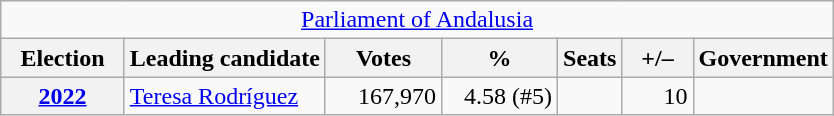<table class="wikitable" style="text-align:right;">
<tr>
<td colspan="8" align="center"><a href='#'>Parliament of Andalusia</a></td>
</tr>
<tr>
<th width="75">Election</th>
<th>Leading candidate</th>
<th width="70">Votes</th>
<th width="70">%</th>
<th>Seats</th>
<th width="40">+/–</th>
<th>Government</th>
</tr>
<tr>
<th><a href='#'>2022</a></th>
<td align="left"><a href='#'>Teresa Rodríguez</a></td>
<td>167,970</td>
<td>4.58 (#5)</td>
<td></td>
<td>10</td>
<td></td>
</tr>
</table>
